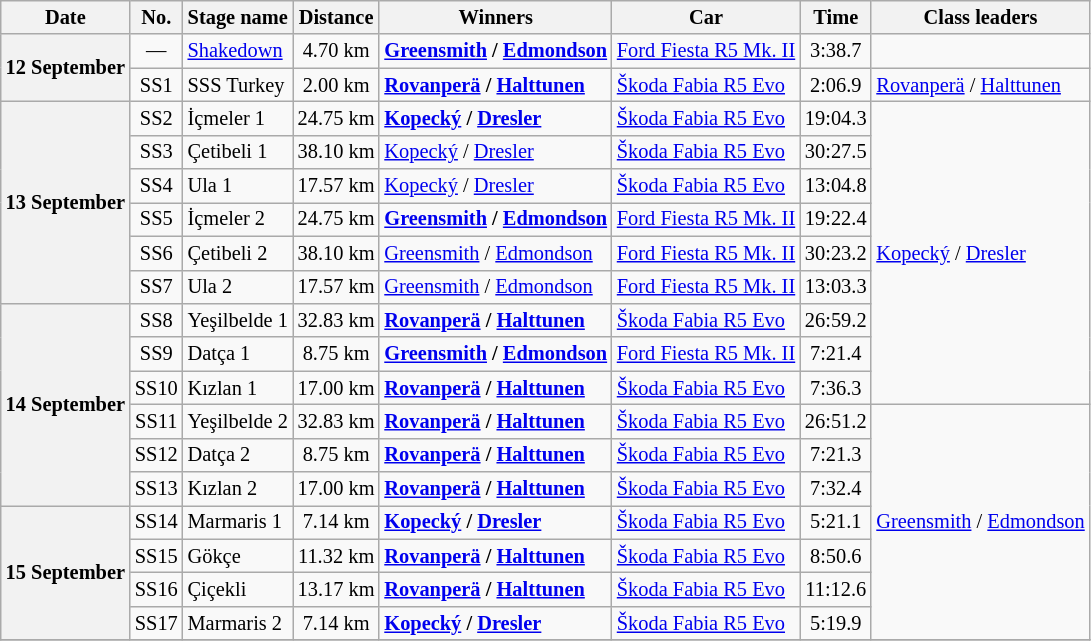<table class="wikitable" style="font-size: 85%;">
<tr>
<th>Date</th>
<th>No.</th>
<th>Stage name</th>
<th>Distance</th>
<th>Winners</th>
<th>Car</th>
<th>Time</th>
<th>Class leaders</th>
</tr>
<tr>
<th nowrap rowspan="2">12 September</th>
<td align="center">—</td>
<td nowrap><a href='#'>Shakedown</a></td>
<td align="center">4.70 km</td>
<td nowrap><strong><a href='#'>Greensmith</a> / <a href='#'>Edmondson</a></strong></td>
<td nowrap><a href='#'>Ford Fiesta R5 Mk. II</a></td>
<td align="center">3:38.7</td>
<td></td>
</tr>
<tr>
<td align="center">SS1</td>
<td>SSS Turkey</td>
<td align="center">2.00 km</td>
<td><strong><a href='#'>Rovanperä</a> / <a href='#'>Halttunen</a></strong></td>
<td nowrap><a href='#'>Škoda Fabia R5 Evo</a></td>
<td align="center">2:06.9</td>
<td nowrap><a href='#'>Rovanperä</a> / <a href='#'>Halttunen</a></td>
</tr>
<tr>
<th rowspan="6">13 September</th>
<td align="center">SS2</td>
<td>İçmeler 1</td>
<td align="center">24.75 km</td>
<td><strong><a href='#'>Kopecký</a> / <a href='#'>Dresler</a></strong></td>
<td><a href='#'>Škoda Fabia R5 Evo</a></td>
<td align="center">19:04.3</td>
<td rowspan="9"><a href='#'>Kopecký</a> / <a href='#'>Dresler</a></td>
</tr>
<tr>
<td align="center">SS3</td>
<td>Çetibeli 1</td>
<td align="center">38.10 km</td>
<td><a href='#'>Kopecký</a> / <a href='#'>Dresler</a></td>
<td><a href='#'>Škoda Fabia R5 Evo</a></td>
<td align="center">30:27.5</td>
</tr>
<tr>
<td align="center">SS4</td>
<td>Ula 1</td>
<td align="center">17.57 km</td>
<td><a href='#'>Kopecký</a> / <a href='#'>Dresler</a></td>
<td><a href='#'>Škoda Fabia R5 Evo</a></td>
<td align="center">13:04.8</td>
</tr>
<tr>
<td align="center">SS5</td>
<td>İçmeler 2</td>
<td align="center">24.75 km</td>
<td><strong><a href='#'>Greensmith</a> / <a href='#'>Edmondson</a></strong></td>
<td><a href='#'>Ford Fiesta R5 Mk. II</a></td>
<td align="center">19:22.4</td>
</tr>
<tr>
<td align="center">SS6</td>
<td>Çetibeli 2</td>
<td align="center">38.10 km</td>
<td><a href='#'>Greensmith</a> / <a href='#'>Edmondson</a></td>
<td><a href='#'>Ford Fiesta R5 Mk. II</a></td>
<td align="center">30:23.2</td>
</tr>
<tr>
<td align="center">SS7</td>
<td>Ula 2</td>
<td align="center">17.57 km</td>
<td><a href='#'>Greensmith</a> / <a href='#'>Edmondson</a></td>
<td><a href='#'>Ford Fiesta R5 Mk. II</a></td>
<td align="center">13:03.3</td>
</tr>
<tr>
<th rowspan="6">14 September</th>
<td align="center">SS8</td>
<td>Yeşilbelde 1</td>
<td align="center">32.83 km</td>
<td><strong><a href='#'>Rovanperä</a> / <a href='#'>Halttunen</a></strong></td>
<td><a href='#'>Škoda Fabia R5 Evo</a></td>
<td align="center">26:59.2</td>
</tr>
<tr>
<td align="center">SS9</td>
<td>Datça 1</td>
<td align="center">8.75 km</td>
<td><strong><a href='#'>Greensmith</a> / <a href='#'>Edmondson</a></strong></td>
<td><a href='#'>Ford Fiesta R5 Mk. II</a></td>
<td align="center">7:21.4</td>
</tr>
<tr>
<td align="center">SS10</td>
<td>Kızlan 1</td>
<td align="center">17.00 km</td>
<td><strong><a href='#'>Rovanperä</a> / <a href='#'>Halttunen</a></strong></td>
<td><a href='#'>Škoda Fabia R5 Evo</a></td>
<td align="center">7:36.3</td>
</tr>
<tr>
<td align="center">SS11</td>
<td>Yeşilbelde 2</td>
<td align="center">32.83 km</td>
<td><strong><a href='#'>Rovanperä</a> / <a href='#'>Halttunen</a></strong></td>
<td><a href='#'>Škoda Fabia R5 Evo</a></td>
<td align="center">26:51.2</td>
<td rowspan="7" nowrap><a href='#'>Greensmith</a> / <a href='#'>Edmondson</a></td>
</tr>
<tr>
<td align="center">SS12</td>
<td>Datça 2</td>
<td align="center">8.75 km</td>
<td><strong><a href='#'>Rovanperä</a> / <a href='#'>Halttunen</a></strong></td>
<td><a href='#'>Škoda Fabia R5 Evo</a></td>
<td align="center">7:21.3</td>
</tr>
<tr>
<td align="center">SS13</td>
<td>Kızlan 2</td>
<td align="center">17.00 km</td>
<td><strong><a href='#'>Rovanperä</a> / <a href='#'>Halttunen</a></strong></td>
<td><a href='#'>Škoda Fabia R5 Evo</a></td>
<td align="center">7:32.4</td>
</tr>
<tr>
<th rowspan="4">15 September</th>
<td align="center">SS14</td>
<td>Marmaris 1</td>
<td align="center">7.14 km</td>
<td><strong><a href='#'>Kopecký</a> / <a href='#'>Dresler</a></strong></td>
<td><a href='#'>Škoda Fabia R5 Evo</a></td>
<td align="center">5:21.1</td>
</tr>
<tr>
<td align="center">SS15</td>
<td>Gökçe</td>
<td align="center">11.32 km</td>
<td><strong><a href='#'>Rovanperä</a> / <a href='#'>Halttunen</a></strong></td>
<td><a href='#'>Škoda Fabia R5 Evo</a></td>
<td align="center">8:50.6</td>
</tr>
<tr>
<td align="center">SS16</td>
<td>Çiçekli</td>
<td align="center">13.17 km</td>
<td><strong><a href='#'>Rovanperä</a> / <a href='#'>Halttunen</a></strong></td>
<td><a href='#'>Škoda Fabia R5 Evo</a></td>
<td align="center">11:12.6</td>
</tr>
<tr>
<td align="center">SS17</td>
<td nowrap>Marmaris 2</td>
<td align="center">7.14 km</td>
<td><strong><a href='#'>Kopecký</a> / <a href='#'>Dresler</a></strong></td>
<td><a href='#'>Škoda Fabia R5 Evo</a></td>
<td align="center">5:19.9</td>
</tr>
<tr>
</tr>
</table>
